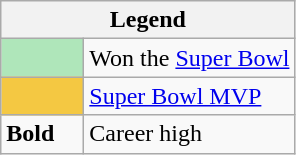<table class="wikitable mw-collapsible">
<tr>
<th colspan="2">Legend</th>
</tr>
<tr>
<td style="background:#afe6ba; width:3em;"></td>
<td>Won the <a href='#'>Super Bowl</a></td>
</tr>
<tr>
<td style="background:#f4c842; width:3em;"></td>
<td><a href='#'>Super Bowl MVP</a></td>
</tr>
<tr>
<td><strong>Bold</strong></td>
<td>Career high</td>
</tr>
</table>
